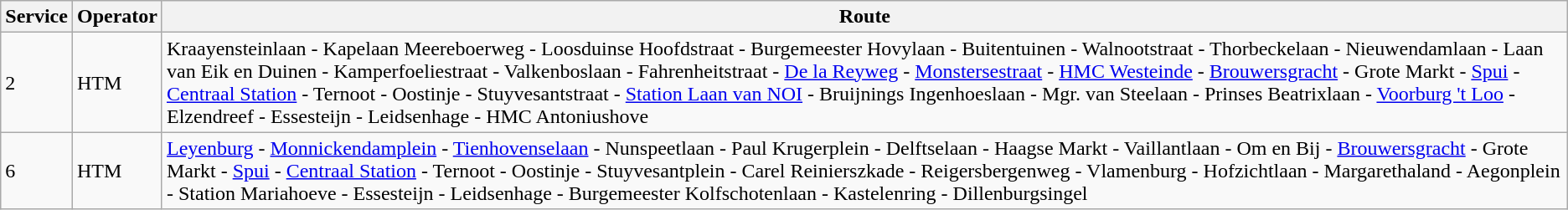<table class="wikitable vatop">
<tr>
<th>Service</th>
<th>Operator</th>
<th>Route</th>
</tr>
<tr>
<td>2</td>
<td>HTM</td>
<td>Kraayensteinlaan - Kapelaan Meereboerweg - Loosduinse Hoofdstraat - Burgemeester Hovylaan - Buitentuinen - Walnootstraat - Thorbeckelaan - Nieuwendamlaan - Laan van Eik en Duinen - Kamperfoeliestraat - Valkenboslaan - Fahrenheitstraat - <a href='#'>De la Reyweg</a> - <a href='#'>Monstersestraat</a> - <a href='#'>HMC Westeinde</a> - <a href='#'>Brouwersgracht</a> - Grote Markt - <a href='#'>Spui</a> - <a href='#'>Centraal Station</a> - Ternoot - Oostinje - Stuyvesantstraat - <a href='#'>Station Laan van NOI</a> - Bruijnings Ingenhoeslaan - Mgr. van Steelaan - Prinses Beatrixlaan - <a href='#'>Voorburg 't Loo</a> - Elzendreef - Essesteijn - Leidsenhage - HMC Antoniushove</td>
</tr>
<tr>
<td>6</td>
<td>HTM</td>
<td><a href='#'>Leyenburg</a> - <a href='#'>Monnickendamplein</a> - <a href='#'>Tienhovenselaan</a> - Nunspeetlaan - Paul Krugerplein - Delftselaan - Haagse Markt - Vaillantlaan - Om en Bij - <a href='#'>Brouwersgracht</a> - Grote Markt - <a href='#'>Spui</a> - <a href='#'>Centraal Station</a> - Ternoot - Oostinje - Stuyvesantplein - Carel Reinierszkade - Reigersbergenweg - Vlamenburg - Hofzichtlaan - Margarethaland - Aegonplein - Station Mariahoeve - Essesteijn - Leidsenhage - Burgemeester Kolfschotenlaan - Kastelenring - Dillenburgsingel</td>
</tr>
</table>
